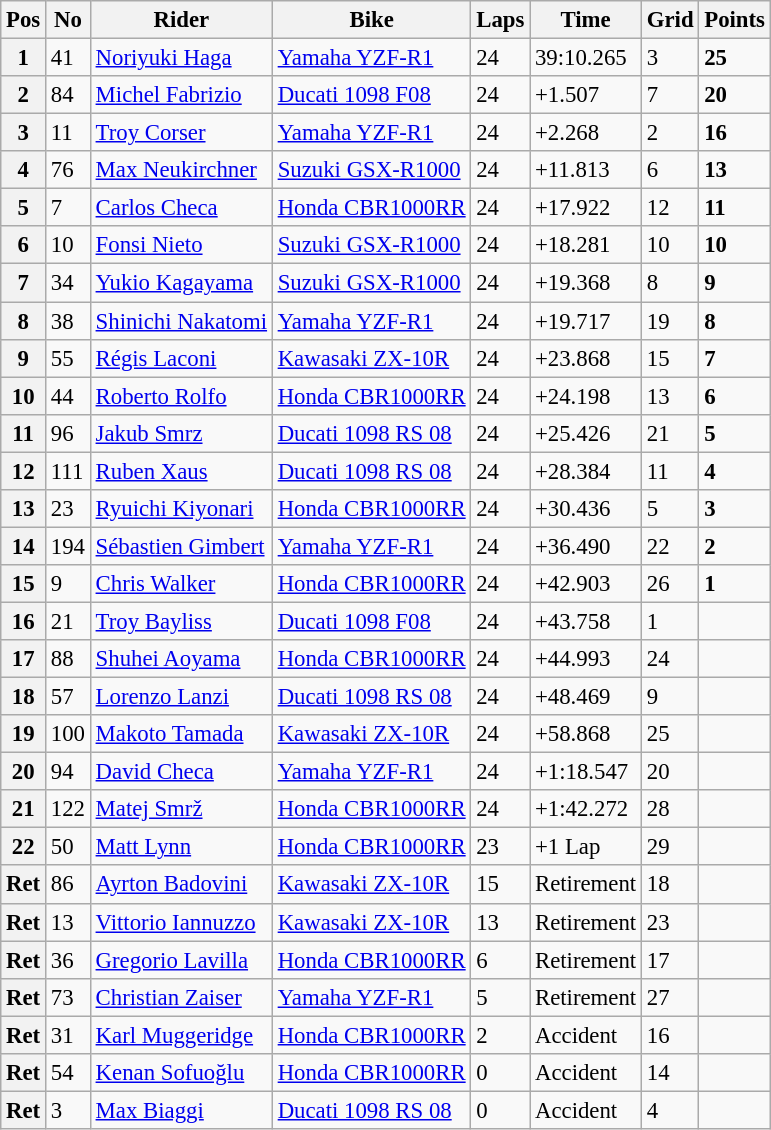<table class="wikitable" style="font-size: 95%;">
<tr>
<th>Pos</th>
<th>No</th>
<th>Rider</th>
<th>Bike</th>
<th>Laps</th>
<th>Time</th>
<th>Grid</th>
<th>Points</th>
</tr>
<tr>
<th>1</th>
<td>41</td>
<td> <a href='#'>Noriyuki Haga</a></td>
<td><a href='#'>Yamaha YZF-R1</a></td>
<td>24</td>
<td>39:10.265</td>
<td>3</td>
<td><strong>25</strong></td>
</tr>
<tr>
<th>2</th>
<td>84</td>
<td> <a href='#'>Michel Fabrizio</a></td>
<td><a href='#'>Ducati 1098 F08</a></td>
<td>24</td>
<td>+1.507</td>
<td>7</td>
<td><strong>20</strong></td>
</tr>
<tr>
<th>3</th>
<td>11</td>
<td> <a href='#'>Troy Corser</a></td>
<td><a href='#'>Yamaha YZF-R1</a></td>
<td>24</td>
<td>+2.268</td>
<td>2</td>
<td><strong>16</strong></td>
</tr>
<tr>
<th>4</th>
<td>76</td>
<td> <a href='#'>Max Neukirchner</a></td>
<td><a href='#'>Suzuki GSX-R1000</a></td>
<td>24</td>
<td>+11.813</td>
<td>6</td>
<td><strong>13</strong></td>
</tr>
<tr>
<th>5</th>
<td>7</td>
<td> <a href='#'>Carlos Checa</a></td>
<td><a href='#'>Honda CBR1000RR</a></td>
<td>24</td>
<td>+17.922</td>
<td>12</td>
<td><strong>11</strong></td>
</tr>
<tr>
<th>6</th>
<td>10</td>
<td> <a href='#'>Fonsi Nieto</a></td>
<td><a href='#'>Suzuki GSX-R1000</a></td>
<td>24</td>
<td>+18.281</td>
<td>10</td>
<td><strong>10</strong></td>
</tr>
<tr>
<th>7</th>
<td>34</td>
<td> <a href='#'>Yukio Kagayama</a></td>
<td><a href='#'>Suzuki GSX-R1000</a></td>
<td>24</td>
<td>+19.368</td>
<td>8</td>
<td><strong>9</strong></td>
</tr>
<tr>
<th>8</th>
<td>38</td>
<td> <a href='#'>Shinichi Nakatomi</a></td>
<td><a href='#'>Yamaha YZF-R1</a></td>
<td>24</td>
<td>+19.717</td>
<td>19</td>
<td><strong>8</strong></td>
</tr>
<tr>
<th>9</th>
<td>55</td>
<td> <a href='#'>Régis Laconi</a></td>
<td><a href='#'>Kawasaki ZX-10R</a></td>
<td>24</td>
<td>+23.868</td>
<td>15</td>
<td><strong>7</strong></td>
</tr>
<tr>
<th>10</th>
<td>44</td>
<td> <a href='#'>Roberto Rolfo</a></td>
<td><a href='#'>Honda CBR1000RR</a></td>
<td>24</td>
<td>+24.198</td>
<td>13</td>
<td><strong>6</strong></td>
</tr>
<tr>
<th>11</th>
<td>96</td>
<td> <a href='#'>Jakub Smrz</a></td>
<td><a href='#'>Ducati 1098 RS 08</a></td>
<td>24</td>
<td>+25.426</td>
<td>21</td>
<td><strong>5</strong></td>
</tr>
<tr>
<th>12</th>
<td>111</td>
<td> <a href='#'>Ruben Xaus</a></td>
<td><a href='#'>Ducati 1098 RS 08</a></td>
<td>24</td>
<td>+28.384</td>
<td>11</td>
<td><strong>4</strong></td>
</tr>
<tr>
<th>13</th>
<td>23</td>
<td> <a href='#'>Ryuichi Kiyonari</a></td>
<td><a href='#'>Honda CBR1000RR</a></td>
<td>24</td>
<td>+30.436</td>
<td>5</td>
<td><strong>3</strong></td>
</tr>
<tr>
<th>14</th>
<td>194</td>
<td> <a href='#'>Sébastien Gimbert</a></td>
<td><a href='#'>Yamaha YZF-R1</a></td>
<td>24</td>
<td>+36.490</td>
<td>22</td>
<td><strong>2</strong></td>
</tr>
<tr>
<th>15</th>
<td>9</td>
<td> <a href='#'>Chris Walker</a></td>
<td><a href='#'>Honda CBR1000RR</a></td>
<td>24</td>
<td>+42.903</td>
<td>26</td>
<td><strong>1</strong></td>
</tr>
<tr>
<th>16</th>
<td>21</td>
<td> <a href='#'>Troy Bayliss</a></td>
<td><a href='#'>Ducati 1098 F08</a></td>
<td>24</td>
<td>+43.758</td>
<td>1</td>
<td></td>
</tr>
<tr>
<th>17</th>
<td>88</td>
<td> <a href='#'>Shuhei Aoyama</a></td>
<td><a href='#'>Honda CBR1000RR</a></td>
<td>24</td>
<td>+44.993</td>
<td>24</td>
<td></td>
</tr>
<tr>
<th>18</th>
<td>57</td>
<td> <a href='#'>Lorenzo Lanzi</a></td>
<td><a href='#'>Ducati 1098 RS 08</a></td>
<td>24</td>
<td>+48.469</td>
<td>9</td>
<td></td>
</tr>
<tr>
<th>19</th>
<td>100</td>
<td> <a href='#'>Makoto Tamada</a></td>
<td><a href='#'>Kawasaki ZX-10R</a></td>
<td>24</td>
<td>+58.868</td>
<td>25</td>
<td></td>
</tr>
<tr>
<th>20</th>
<td>94</td>
<td> <a href='#'>David Checa</a></td>
<td><a href='#'>Yamaha YZF-R1</a></td>
<td>24</td>
<td>+1:18.547</td>
<td>20</td>
<td></td>
</tr>
<tr>
<th>21</th>
<td>122</td>
<td> <a href='#'>Matej Smrž</a></td>
<td><a href='#'>Honda CBR1000RR</a></td>
<td>24</td>
<td>+1:42.272</td>
<td>28</td>
<td></td>
</tr>
<tr>
<th>22</th>
<td>50</td>
<td> <a href='#'>Matt Lynn</a></td>
<td><a href='#'>Honda CBR1000RR</a></td>
<td>23</td>
<td>+1 Lap</td>
<td>29</td>
<td></td>
</tr>
<tr>
<th>Ret</th>
<td>86</td>
<td> <a href='#'>Ayrton Badovini</a></td>
<td><a href='#'>Kawasaki ZX-10R</a></td>
<td>15</td>
<td>Retirement</td>
<td>18</td>
<td></td>
</tr>
<tr>
<th>Ret</th>
<td>13</td>
<td> <a href='#'>Vittorio Iannuzzo</a></td>
<td><a href='#'>Kawasaki ZX-10R</a></td>
<td>13</td>
<td>Retirement</td>
<td>23</td>
<td></td>
</tr>
<tr>
<th>Ret</th>
<td>36</td>
<td> <a href='#'>Gregorio Lavilla</a></td>
<td><a href='#'>Honda CBR1000RR</a></td>
<td>6</td>
<td>Retirement</td>
<td>17</td>
<td></td>
</tr>
<tr>
<th>Ret</th>
<td>73</td>
<td> <a href='#'>Christian Zaiser</a></td>
<td><a href='#'>Yamaha YZF-R1</a></td>
<td>5</td>
<td>Retirement</td>
<td>27</td>
<td></td>
</tr>
<tr>
<th>Ret</th>
<td>31</td>
<td> <a href='#'>Karl Muggeridge</a></td>
<td><a href='#'>Honda CBR1000RR</a></td>
<td>2</td>
<td>Accident</td>
<td>16</td>
<td></td>
</tr>
<tr>
<th>Ret</th>
<td>54</td>
<td> <a href='#'>Kenan Sofuoğlu</a></td>
<td><a href='#'>Honda CBR1000RR</a></td>
<td>0</td>
<td>Accident</td>
<td>14</td>
<td></td>
</tr>
<tr>
<th>Ret</th>
<td>3</td>
<td> <a href='#'>Max Biaggi</a></td>
<td><a href='#'>Ducati 1098 RS 08</a></td>
<td>0</td>
<td>Accident</td>
<td>4</td>
<td></td>
</tr>
</table>
